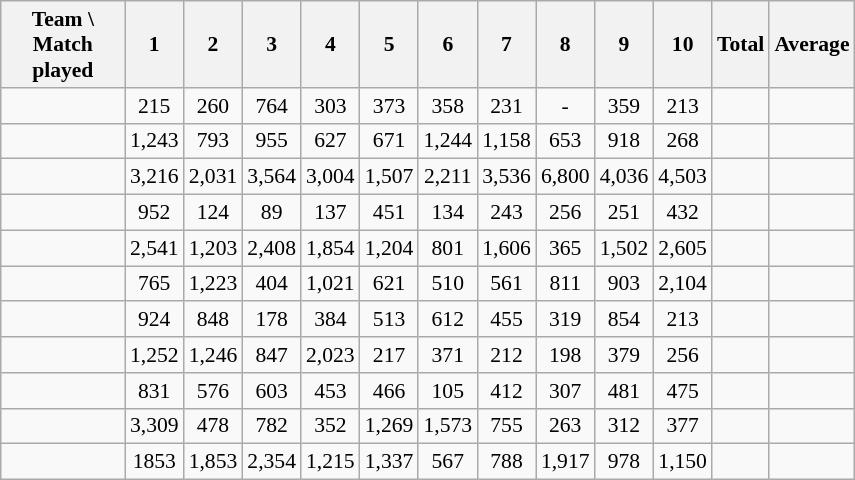<table class="wikitable sortable" style="font-size: 90%; text-align:center;">
<tr>
<th style="width:76px;">Team \ Match played</th>
<th align=center>1</th>
<th align=center>2</th>
<th align=center>3</th>
<th align=center>4</th>
<th align=center>5</th>
<th align=center>6</th>
<th align=center>7</th>
<th align=center>8</th>
<th align=center>9</th>
<th align=center>10</th>
<th align=center>Total</th>
<th align=center>Average</th>
</tr>
<tr align=center>
<td align=left></td>
<td>215</td>
<td>260</td>
<td>764</td>
<td>303</td>
<td>373</td>
<td>358</td>
<td>231</td>
<td>-</td>
<td>359</td>
<td>213</td>
<td><strong></strong></td>
<td></td>
</tr>
<tr align=center31>
<td align=left></td>
<td>1,243</td>
<td>793</td>
<td>955</td>
<td>627</td>
<td>671</td>
<td>1,244</td>
<td>1,158</td>
<td>653</td>
<td>918</td>
<td>268</td>
<td><strong></strong></td>
<td></td>
</tr>
<tr align=center>
<td align=left></td>
<td>3,216</td>
<td>2,031</td>
<td>3,564</td>
<td>3,004</td>
<td>1,507</td>
<td>2,211</td>
<td>3,536</td>
<td>6,800</td>
<td>4,036</td>
<td>4,503</td>
<td><strong></strong></td>
<td></td>
</tr>
<tr align=center>
<td align=left></td>
<td>952</td>
<td>124</td>
<td>89</td>
<td>137</td>
<td>451</td>
<td>134</td>
<td>243</td>
<td>256</td>
<td>251</td>
<td>432</td>
<td><strong></strong></td>
<td></td>
</tr>
<tr align=center>
<td align=left></td>
<td>2,541</td>
<td>1,203</td>
<td>2,408</td>
<td>1,854</td>
<td>1,204</td>
<td>801</td>
<td>1,606</td>
<td>365</td>
<td>1,502</td>
<td>2,605</td>
<td><strong></strong></td>
<td></td>
</tr>
<tr align=center>
<td align=left></td>
<td>765</td>
<td>1,223</td>
<td>404</td>
<td>1,021</td>
<td>621</td>
<td>510</td>
<td>561</td>
<td>811</td>
<td>903</td>
<td>2,104</td>
<td><strong></strong></td>
<td></td>
</tr>
<tr align=center>
<td align=left></td>
<td>924</td>
<td>848</td>
<td>178</td>
<td>384</td>
<td>513</td>
<td>612</td>
<td>455</td>
<td>319</td>
<td>854</td>
<td>213</td>
<td><strong></strong></td>
<td></td>
</tr>
<tr align=center>
<td align=left></td>
<td>1,252</td>
<td>1,246</td>
<td>847</td>
<td>2,023</td>
<td>217</td>
<td>371</td>
<td>212</td>
<td>198</td>
<td>379</td>
<td>256</td>
<td><strong></strong></td>
<td></td>
</tr>
<tr align=center>
<td align=left></td>
<td>831</td>
<td>576</td>
<td>603</td>
<td>453</td>
<td>466</td>
<td>105</td>
<td>412</td>
<td>307</td>
<td>481</td>
<td>475</td>
<td><strong></strong></td>
<td></td>
</tr>
<tr align=center>
<td align=left></td>
<td>3,309</td>
<td>478</td>
<td>782</td>
<td>352</td>
<td>1,269</td>
<td>1,573</td>
<td>755</td>
<td>263</td>
<td>312</td>
<td>377</td>
<td><strong></strong></td>
<td></td>
</tr>
<tr align=center>
<td align=left></td>
<td>1853</td>
<td>1,853</td>
<td>2,354</td>
<td>1,215</td>
<td>1,337</td>
<td>567</td>
<td>788</td>
<td>1,917</td>
<td>978</td>
<td>1,150</td>
<td><strong></strong></td>
<td></td>
</tr>
</table>
